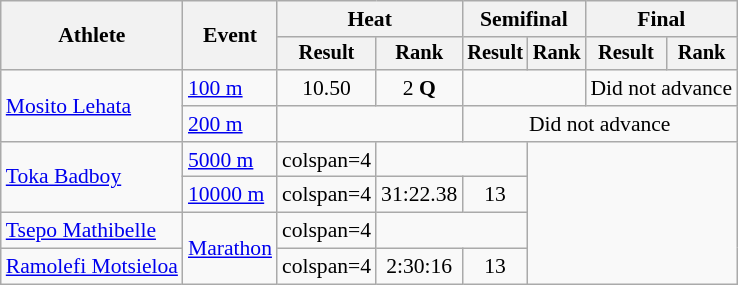<table class="wikitable" style="font-size:90%">
<tr>
<th rowspan=2>Athlete</th>
<th rowspan=2>Event</th>
<th colspan=2>Heat</th>
<th colspan=2>Semifinal</th>
<th colspan=2>Final</th>
</tr>
<tr style="font-size:95%">
<th>Result</th>
<th>Rank</th>
<th>Result</th>
<th>Rank</th>
<th>Result</th>
<th>Rank</th>
</tr>
<tr align=center>
<td align=left rowspan=2><a href='#'>Mosito Lehata</a></td>
<td align=left><a href='#'>100 m</a></td>
<td>10.50</td>
<td>2 <strong>Q</strong></td>
<td colspan=2></td>
<td colspan=2>Did not advance</td>
</tr>
<tr align=center>
<td align=left><a href='#'>200 m</a></td>
<td colspan=2></td>
<td colspan=4>Did not advance</td>
</tr>
<tr align=center>
<td align=left rowspan=2><a href='#'>Toka Badboy</a></td>
<td align=left><a href='#'>5000 m</a></td>
<td>colspan=4</td>
<td colspan=2></td>
</tr>
<tr align=center>
<td align=left><a href='#'>10000 m</a></td>
<td>colspan=4</td>
<td>31:22.38</td>
<td>13</td>
</tr>
<tr align=center>
<td align=left><a href='#'>Tsepo Mathibelle</a></td>
<td align=left rowspan=2><a href='#'>Marathon</a></td>
<td>colspan=4</td>
<td colspan=2></td>
</tr>
<tr align=center>
<td align=left><a href='#'>Ramolefi Motsieloa</a></td>
<td>colspan=4</td>
<td>2:30:16</td>
<td>13</td>
</tr>
</table>
